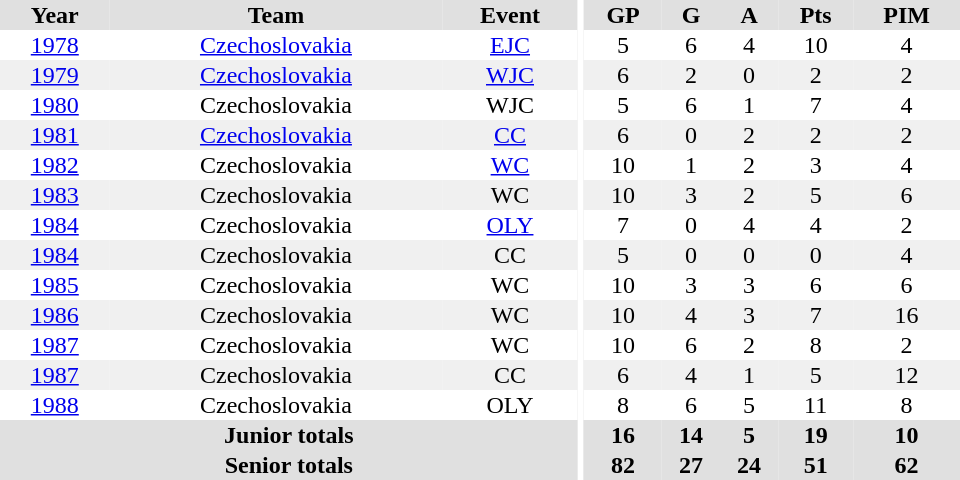<table border="0" cellpadding="1" cellspacing="0" ID="Table3" style="text-align:center; width:40em">
<tr bgcolor="#e0e0e0">
<th>Year</th>
<th>Team</th>
<th>Event</th>
<th rowspan="102" bgcolor="#ffffff"></th>
<th>GP</th>
<th>G</th>
<th>A</th>
<th>Pts</th>
<th>PIM</th>
</tr>
<tr>
<td><a href='#'>1978</a></td>
<td><a href='#'>Czechoslovakia</a></td>
<td><a href='#'>EJC</a></td>
<td>5</td>
<td>6</td>
<td>4</td>
<td>10</td>
<td>4</td>
</tr>
<tr bgcolor="#f0f0f0">
<td><a href='#'>1979</a></td>
<td><a href='#'>Czechoslovakia</a></td>
<td><a href='#'>WJC</a></td>
<td>6</td>
<td>2</td>
<td>0</td>
<td>2</td>
<td>2</td>
</tr>
<tr>
<td><a href='#'>1980</a></td>
<td>Czechoslovakia</td>
<td>WJC</td>
<td>5</td>
<td>6</td>
<td>1</td>
<td>7</td>
<td>4</td>
</tr>
<tr bgcolor="#f0f0f0">
<td><a href='#'>1981</a></td>
<td><a href='#'>Czechoslovakia</a></td>
<td><a href='#'>CC</a></td>
<td>6</td>
<td>0</td>
<td>2</td>
<td>2</td>
<td>2</td>
</tr>
<tr>
<td><a href='#'>1982</a></td>
<td>Czechoslovakia</td>
<td><a href='#'>WC</a></td>
<td>10</td>
<td>1</td>
<td>2</td>
<td>3</td>
<td>4</td>
</tr>
<tr bgcolor="#f0f0f0">
<td><a href='#'>1983</a></td>
<td>Czechoslovakia</td>
<td>WC</td>
<td>10</td>
<td>3</td>
<td>2</td>
<td>5</td>
<td>6</td>
</tr>
<tr>
<td><a href='#'>1984</a></td>
<td>Czechoslovakia</td>
<td><a href='#'>OLY</a></td>
<td>7</td>
<td>0</td>
<td>4</td>
<td>4</td>
<td>2</td>
</tr>
<tr bgcolor="#f0f0f0">
<td><a href='#'>1984</a></td>
<td>Czechoslovakia</td>
<td>CC</td>
<td>5</td>
<td>0</td>
<td>0</td>
<td>0</td>
<td>4</td>
</tr>
<tr>
<td><a href='#'>1985</a></td>
<td>Czechoslovakia</td>
<td>WC</td>
<td>10</td>
<td>3</td>
<td>3</td>
<td>6</td>
<td>6</td>
</tr>
<tr bgcolor="#f0f0f0">
<td><a href='#'>1986</a></td>
<td>Czechoslovakia</td>
<td>WC</td>
<td>10</td>
<td>4</td>
<td>3</td>
<td>7</td>
<td>16</td>
</tr>
<tr>
<td><a href='#'>1987</a></td>
<td>Czechoslovakia</td>
<td>WC</td>
<td>10</td>
<td>6</td>
<td>2</td>
<td>8</td>
<td>2</td>
</tr>
<tr bgcolor="#f0f0f0">
<td><a href='#'>1987</a></td>
<td>Czechoslovakia</td>
<td>CC</td>
<td>6</td>
<td>4</td>
<td>1</td>
<td>5</td>
<td>12</td>
</tr>
<tr>
<td><a href='#'>1988</a></td>
<td>Czechoslovakia</td>
<td>OLY</td>
<td>8</td>
<td>6</td>
<td>5</td>
<td>11</td>
<td>8</td>
</tr>
<tr bgcolor="#e0e0e0">
<th colspan=3>Junior totals</th>
<th>16</th>
<th>14</th>
<th>5</th>
<th>19</th>
<th>10</th>
</tr>
<tr bgcolor="#e0e0e0">
<th colspan=3>Senior totals</th>
<th>82</th>
<th>27</th>
<th>24</th>
<th>51</th>
<th>62</th>
</tr>
</table>
